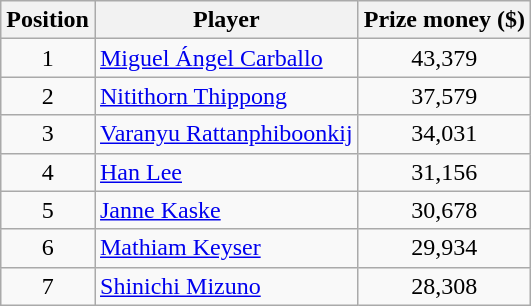<table class="wikitable">
<tr>
<th>Position</th>
<th>Player</th>
<th>Prize money ($)</th>
</tr>
<tr>
<td align=center>1</td>
<td> <a href='#'>Miguel Ángel Carballo</a></td>
<td align=center>43,379</td>
</tr>
<tr>
<td align=center>2</td>
<td> <a href='#'>Nitithorn Thippong</a></td>
<td align=center>37,579</td>
</tr>
<tr>
<td align=center>3</td>
<td> <a href='#'>Varanyu Rattanphiboonkij</a></td>
<td align=center>34,031</td>
</tr>
<tr>
<td align=center>4</td>
<td> <a href='#'>Han Lee</a></td>
<td align=center>31,156</td>
</tr>
<tr>
<td align=center>5</td>
<td> <a href='#'>Janne Kaske</a></td>
<td align=center>30,678</td>
</tr>
<tr>
<td align=center>6</td>
<td> <a href='#'>Mathiam Keyser</a></td>
<td align=center>29,934</td>
</tr>
<tr>
<td align=center>7</td>
<td> <a href='#'>Shinichi Mizuno</a></td>
<td align=center>28,308</td>
</tr>
</table>
